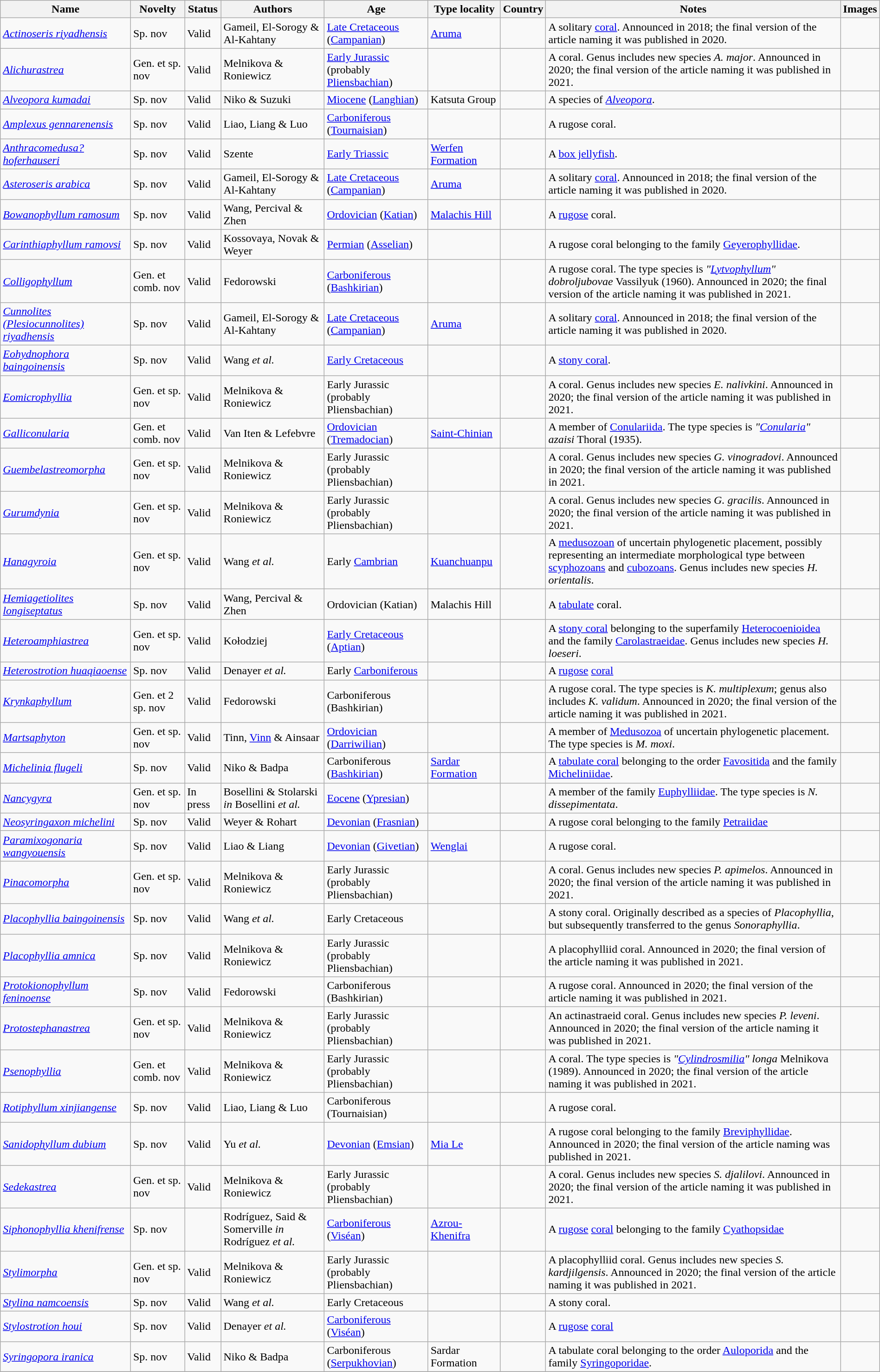<table class="wikitable sortable" align="center" width="100%">
<tr>
<th>Name</th>
<th>Novelty</th>
<th>Status</th>
<th>Authors</th>
<th>Age</th>
<th>Type locality</th>
<th>Country</th>
<th>Notes</th>
<th>Images</th>
</tr>
<tr>
<td><em><a href='#'>Actinoseris riyadhensis</a></em></td>
<td>Sp. nov</td>
<td>Valid</td>
<td>Gameil, El-Sorogy & Al-Kahtany</td>
<td><a href='#'>Late Cretaceous</a> (<a href='#'>Campanian</a>)</td>
<td><a href='#'>Aruma</a></td>
<td></td>
<td>A solitary <a href='#'>coral</a>. Announced in 2018; the final version of the article naming it was published in 2020.</td>
<td></td>
</tr>
<tr>
<td><em><a href='#'>Alichurastrea</a></em></td>
<td>Gen. et sp. nov</td>
<td>Valid</td>
<td>Melnikova & Roniewicz</td>
<td><a href='#'>Early Jurassic</a> (probably <a href='#'>Pliensbachian</a>)</td>
<td></td>
<td></td>
<td>A coral. Genus includes new species <em>A. major</em>.  Announced in 2020; the final version of the article naming it was published in 2021.</td>
<td></td>
</tr>
<tr>
<td><em><a href='#'>Alveopora kumadai</a></em></td>
<td>Sp. nov</td>
<td>Valid</td>
<td>Niko & Suzuki</td>
<td><a href='#'>Miocene</a> (<a href='#'>Langhian</a>)</td>
<td>Katsuta Group</td>
<td></td>
<td>A species of <em><a href='#'>Alveopora</a></em>.</td>
<td></td>
</tr>
<tr>
<td><em><a href='#'>Amplexus gennarenensis</a></em></td>
<td>Sp. nov</td>
<td>Valid</td>
<td>Liao, Liang & Luo</td>
<td><a href='#'>Carboniferous</a> (<a href='#'>Tournaisian</a>)</td>
<td></td>
<td></td>
<td>A rugose coral.</td>
<td></td>
</tr>
<tr>
<td><em><a href='#'>Anthracomedusa? hoferhauseri</a></em></td>
<td>Sp. nov</td>
<td>Valid</td>
<td>Szente</td>
<td><a href='#'>Early Triassic</a></td>
<td><a href='#'>Werfen Formation</a></td>
<td></td>
<td>A <a href='#'>box jellyfish</a>.</td>
<td></td>
</tr>
<tr>
<td><em><a href='#'>Asteroseris arabica</a></em></td>
<td>Sp. nov</td>
<td>Valid</td>
<td>Gameil, El-Sorogy & Al-Kahtany</td>
<td><a href='#'>Late Cretaceous</a> (<a href='#'>Campanian</a>)</td>
<td><a href='#'>Aruma</a></td>
<td></td>
<td>A solitary <a href='#'>coral</a>. Announced in 2018; the final version of the article naming it was published in 2020.</td>
<td></td>
</tr>
<tr>
<td><em><a href='#'>Bowanophyllum ramosum</a></em></td>
<td>Sp. nov</td>
<td>Valid</td>
<td>Wang, Percival & Zhen</td>
<td><a href='#'>Ordovician</a> (<a href='#'>Katian</a>)</td>
<td><a href='#'>Malachis Hill</a></td>
<td></td>
<td>A <a href='#'>rugose</a> coral.</td>
<td></td>
</tr>
<tr>
<td><em><a href='#'>Carinthiaphyllum ramovsi</a></em></td>
<td>Sp. nov</td>
<td>Valid</td>
<td>Kossovaya, Novak & Weyer</td>
<td><a href='#'>Permian</a> (<a href='#'>Asselian</a>)</td>
<td></td>
<td></td>
<td>A rugose coral belonging to the family <a href='#'>Geyerophyllidae</a>.</td>
<td></td>
</tr>
<tr>
<td><em><a href='#'>Colligophyllum</a></em></td>
<td>Gen. et comb. nov</td>
<td>Valid</td>
<td>Fedorowski</td>
<td><a href='#'>Carboniferous</a> (<a href='#'>Bashkirian</a>)</td>
<td></td>
<td></td>
<td>A rugose coral. The type species is <em>"<a href='#'>Lytvophyllum</a>" dobroljubovae</em> Vassilyuk (1960). Announced in 2020; the final version of the article naming it was published in 2021.</td>
<td></td>
</tr>
<tr>
<td><em><a href='#'>Cunnolites (Plesiocunnolites) riyadhensis</a></em></td>
<td>Sp. nov</td>
<td>Valid</td>
<td>Gameil, El-Sorogy & Al-Kahtany</td>
<td><a href='#'>Late Cretaceous</a> (<a href='#'>Campanian</a>)</td>
<td><a href='#'>Aruma</a></td>
<td></td>
<td>A solitary <a href='#'>coral</a>. Announced in 2018; the final version of the article naming it was published in 2020.</td>
<td></td>
</tr>
<tr>
<td><em><a href='#'>Eohydnophora baingoinensis</a></em></td>
<td>Sp. nov</td>
<td>Valid</td>
<td>Wang <em>et al.</em></td>
<td><a href='#'>Early Cretaceous</a></td>
<td></td>
<td></td>
<td>A <a href='#'>stony coral</a>.</td>
<td></td>
</tr>
<tr>
<td><em><a href='#'>Eomicrophyllia</a></em></td>
<td>Gen. et sp. nov</td>
<td>Valid</td>
<td>Melnikova & Roniewicz</td>
<td>Early Jurassic (probably Pliensbachian)</td>
<td></td>
<td></td>
<td>A coral. Genus includes new species <em>E. nalivkini</em>. Announced in 2020; the final version of the article naming it was published in 2021.</td>
<td></td>
</tr>
<tr>
<td><em><a href='#'>Galliconularia</a></em></td>
<td>Gen. et comb. nov</td>
<td>Valid</td>
<td>Van Iten & Lefebvre</td>
<td><a href='#'>Ordovician</a> (<a href='#'>Tremadocian</a>)</td>
<td><a href='#'>Saint-Chinian</a></td>
<td></td>
<td>A member of <a href='#'>Conulariida</a>. The type species is <em>"<a href='#'>Conularia</a>" azaisi</em> Thoral (1935).</td>
<td></td>
</tr>
<tr>
<td><em><a href='#'>Guembelastreomorpha</a></em></td>
<td>Gen. et sp. nov</td>
<td>Valid</td>
<td>Melnikova & Roniewicz</td>
<td>Early Jurassic (probably Pliensbachian)</td>
<td></td>
<td></td>
<td>A coral. Genus includes new species <em>G. vinogradovi</em>. Announced in 2020; the final version of the article naming it was published in 2021.</td>
<td></td>
</tr>
<tr>
<td><em><a href='#'>Gurumdynia</a></em></td>
<td>Gen. et sp. nov</td>
<td>Valid</td>
<td>Melnikova & Roniewicz</td>
<td>Early Jurassic (probably Pliensbachian)</td>
<td></td>
<td></td>
<td>A coral. Genus includes new species <em>G. gracilis</em>. Announced in 2020; the final version of the article naming it was published in 2021.</td>
<td></td>
</tr>
<tr>
<td><em><a href='#'>Hanagyroia</a></em></td>
<td>Gen. et sp. nov</td>
<td>Valid</td>
<td>Wang <em>et al.</em></td>
<td>Early <a href='#'>Cambrian</a></td>
<td><a href='#'>Kuanchuanpu</a></td>
<td></td>
<td>A <a href='#'>medusozoan</a> of uncertain phylogenetic placement, possibly representing an intermediate morphological type between <a href='#'>scyphozoans</a> and <a href='#'>cubozoans</a>. Genus includes new species <em>H. orientalis</em>.</td>
<td></td>
</tr>
<tr>
<td><em><a href='#'>Hemiagetiolites longiseptatus</a></em></td>
<td>Sp. nov</td>
<td>Valid</td>
<td>Wang, Percival & Zhen</td>
<td>Ordovician (Katian)</td>
<td>Malachis Hill</td>
<td></td>
<td>A <a href='#'>tabulate</a> coral.</td>
<td></td>
</tr>
<tr>
<td><em><a href='#'>Heteroamphiastrea</a></em></td>
<td>Gen. et sp. nov</td>
<td>Valid</td>
<td>Kołodziej</td>
<td><a href='#'>Early Cretaceous</a> (<a href='#'>Aptian</a>)</td>
<td></td>
<td></td>
<td>A <a href='#'>stony coral</a> belonging to the superfamily <a href='#'>Heterocoenioidea</a> and the family <a href='#'>Carolastraeidae</a>. Genus includes new species <em>H. loeseri</em>.</td>
<td></td>
</tr>
<tr>
<td><em><a href='#'>Heterostrotion huaqiaoense</a></em></td>
<td>Sp. nov</td>
<td>Valid</td>
<td>Denayer <em>et al.</em></td>
<td>Early <a href='#'>Carboniferous</a></td>
<td></td>
<td></td>
<td>A <a href='#'>rugose</a> <a href='#'>coral</a></td>
<td></td>
</tr>
<tr>
<td><em><a href='#'>Krynkaphyllum</a></em></td>
<td>Gen. et 2 sp. nov</td>
<td>Valid</td>
<td>Fedorowski</td>
<td>Carboniferous (Bashkirian)</td>
<td></td>
<td></td>
<td>A rugose coral. The type species is <em>K. multiplexum</em>; genus also includes <em>K. validum</em>. Announced in 2020; the final version of the article naming it was published in 2021.</td>
<td></td>
</tr>
<tr>
<td><em><a href='#'>Martsaphyton</a></em></td>
<td>Gen. et sp. nov</td>
<td>Valid</td>
<td>Tinn, <a href='#'>Vinn</a> & Ainsaar</td>
<td><a href='#'>Ordovician</a> (<a href='#'>Darriwilian</a>)</td>
<td></td>
<td></td>
<td>A member of <a href='#'>Medusozoa</a> of uncertain phylogenetic placement. The type species is <em>M. moxi</em>.</td>
</tr>
<tr>
<td><em><a href='#'>Michelinia flugeli</a></em></td>
<td>Sp. nov</td>
<td>Valid</td>
<td>Niko & Badpa</td>
<td>Carboniferous (<a href='#'>Bashkirian</a>)</td>
<td><a href='#'>Sardar Formation</a></td>
<td></td>
<td>A <a href='#'>tabulate coral</a> belonging to the order <a href='#'>Favositida</a> and the family <a href='#'>Micheliniidae</a>.</td>
<td></td>
</tr>
<tr>
<td><em><a href='#'>Nancygyra</a></em></td>
<td>Gen. et sp. nov</td>
<td>In press</td>
<td>Bosellini & Stolarski <em>in</em> Bosellini <em>et al.</em></td>
<td><a href='#'>Eocene</a> (<a href='#'>Ypresian</a>)</td>
<td></td>
<td></td>
<td>A member of the family <a href='#'>Euphylliidae</a>. The type species is <em>N. dissepimentata</em>.</td>
<td></td>
</tr>
<tr>
<td><em><a href='#'>Neosyringaxon michelini</a></em></td>
<td>Sp. nov</td>
<td>Valid</td>
<td>Weyer & Rohart</td>
<td><a href='#'>Devonian</a> (<a href='#'>Frasnian</a>)</td>
<td></td>
<td></td>
<td>A rugose coral belonging to the family <a href='#'>Petraiidae</a></td>
<td></td>
</tr>
<tr>
<td><em><a href='#'>Paramixogonaria wangyouensis</a></em></td>
<td>Sp. nov</td>
<td>Valid</td>
<td>Liao & Liang</td>
<td><a href='#'>Devonian</a> (<a href='#'>Givetian</a>)</td>
<td><a href='#'>Wenglai</a></td>
<td></td>
<td>A rugose coral.</td>
<td></td>
</tr>
<tr>
<td><em><a href='#'>Pinacomorpha</a></em></td>
<td>Gen. et sp. nov</td>
<td>Valid</td>
<td>Melnikova & Roniewicz</td>
<td>Early Jurassic (probably Pliensbachian)</td>
<td></td>
<td></td>
<td>A coral. Genus includes new species <em>P. apimelos</em>. Announced in 2020; the final version of the article naming it was published in 2021.</td>
<td></td>
</tr>
<tr>
<td><em><a href='#'>Placophyllia baingoinensis</a></em></td>
<td>Sp. nov</td>
<td>Valid</td>
<td>Wang <em>et al.</em></td>
<td>Early Cretaceous</td>
<td></td>
<td></td>
<td>A stony coral. Originally described as a species of <em>Placophyllia</em>, but subsequently transferred to the genus <em>Sonoraphyllia</em>.</td>
<td></td>
</tr>
<tr>
<td><em><a href='#'>Placophyllia amnica</a></em></td>
<td>Sp. nov</td>
<td>Valid</td>
<td>Melnikova & Roniewicz</td>
<td>Early Jurassic (probably Pliensbachian)</td>
<td></td>
<td></td>
<td>A placophylliid coral. Announced in 2020; the final version of the article naming it was published in 2021.</td>
<td></td>
</tr>
<tr>
<td><em><a href='#'>Protokionophyllum feninoense</a></em></td>
<td>Sp. nov</td>
<td>Valid</td>
<td>Fedorowski</td>
<td>Carboniferous (Bashkirian)</td>
<td></td>
<td></td>
<td>A rugose coral. Announced in 2020; the final version of the article naming it was published in 2021.</td>
<td></td>
</tr>
<tr>
<td><em><a href='#'>Protostephanastrea</a></em></td>
<td>Gen. et sp. nov</td>
<td>Valid</td>
<td>Melnikova & Roniewicz</td>
<td>Early Jurassic (probably Pliensbachian)</td>
<td></td>
<td></td>
<td>An actinastraeid coral. Genus includes new species <em>P. leveni</em>. Announced in 2020; the final version of the article naming it was published in 2021.</td>
<td></td>
</tr>
<tr>
<td><em><a href='#'>Psenophyllia</a></em></td>
<td>Gen. et comb. nov</td>
<td>Valid</td>
<td>Melnikova & Roniewicz</td>
<td>Early Jurassic (probably Pliensbachian)</td>
<td></td>
<td></td>
<td>A coral. The type species is <em>"<a href='#'>Cylindrosmilia</a>" longa</em> Melnikova (1989). Announced in 2020; the final version of the article naming it was published in 2021.</td>
<td></td>
</tr>
<tr>
<td><em><a href='#'>Rotiphyllum xinjiangense</a></em></td>
<td>Sp. nov</td>
<td>Valid</td>
<td>Liao, Liang & Luo</td>
<td>Carboniferous (Tournaisian)</td>
<td></td>
<td></td>
<td>A rugose coral.</td>
<td></td>
</tr>
<tr>
<td><em><a href='#'>Sanidophyllum dubium</a></em></td>
<td>Sp. nov</td>
<td>Valid</td>
<td>Yu <em>et al.</em></td>
<td><a href='#'>Devonian</a> (<a href='#'>Emsian</a>)</td>
<td><a href='#'>Mia Le</a></td>
<td></td>
<td>A rugose coral belonging to the family <a href='#'>Breviphyllidae</a>. Announced in 2020; the final version of the article naming was published in 2021.</td>
<td></td>
</tr>
<tr>
<td><em><a href='#'>Sedekastrea</a></em></td>
<td>Gen. et sp. nov</td>
<td>Valid</td>
<td>Melnikova & Roniewicz</td>
<td>Early Jurassic (probably Pliensbachian)</td>
<td></td>
<td></td>
<td>A coral. Genus includes new species <em>S. djalilovi</em>. Announced in 2020; the final version of the article naming it was published in 2021.</td>
<td></td>
</tr>
<tr>
<td><em><a href='#'>Siphonophyllia khenifrense</a></em></td>
<td>Sp. nov</td>
<td></td>
<td>Rodríguez, Said & Somerville <em>in</em> Rodríguez <em>et al.</em></td>
<td><a href='#'>Carboniferous</a> (<a href='#'>Viséan</a>)</td>
<td><a href='#'>Azrou-Khenifra</a></td>
<td></td>
<td>A <a href='#'>rugose</a> <a href='#'>coral</a> belonging to the family <a href='#'>Cyathopsidae</a></td>
<td></td>
</tr>
<tr>
<td><em><a href='#'>Stylimorpha</a></em></td>
<td>Gen. et sp. nov</td>
<td>Valid</td>
<td>Melnikova & Roniewicz</td>
<td>Early Jurassic (probably Pliensbachian)</td>
<td></td>
<td></td>
<td>A placophylliid coral. Genus includes new species <em>S. kardjilgensis</em>. Announced in 2020; the final version of the article naming it was published in 2021.</td>
<td></td>
</tr>
<tr>
<td><em><a href='#'>Stylina namcoensis</a></em></td>
<td>Sp. nov</td>
<td>Valid</td>
<td>Wang <em>et al.</em></td>
<td>Early Cretaceous</td>
<td></td>
<td></td>
<td>A stony coral.</td>
<td></td>
</tr>
<tr>
<td><em><a href='#'>Stylostrotion houi</a></em></td>
<td>Sp. nov</td>
<td>Valid</td>
<td>Denayer <em>et al.</em></td>
<td><a href='#'>Carboniferous</a> (<a href='#'>Viséan</a>)</td>
<td></td>
<td></td>
<td>A <a href='#'>rugose</a> <a href='#'>coral</a></td>
<td></td>
</tr>
<tr>
<td><em><a href='#'>Syringopora iranica</a></em></td>
<td>Sp. nov</td>
<td>Valid</td>
<td>Niko & Badpa</td>
<td>Carboniferous (<a href='#'>Serpukhovian</a>)</td>
<td>Sardar Formation</td>
<td></td>
<td>A tabulate coral belonging to the order <a href='#'>Auloporida</a> and the family <a href='#'>Syringoporidae</a>.</td>
<td></td>
</tr>
<tr>
</tr>
</table>
